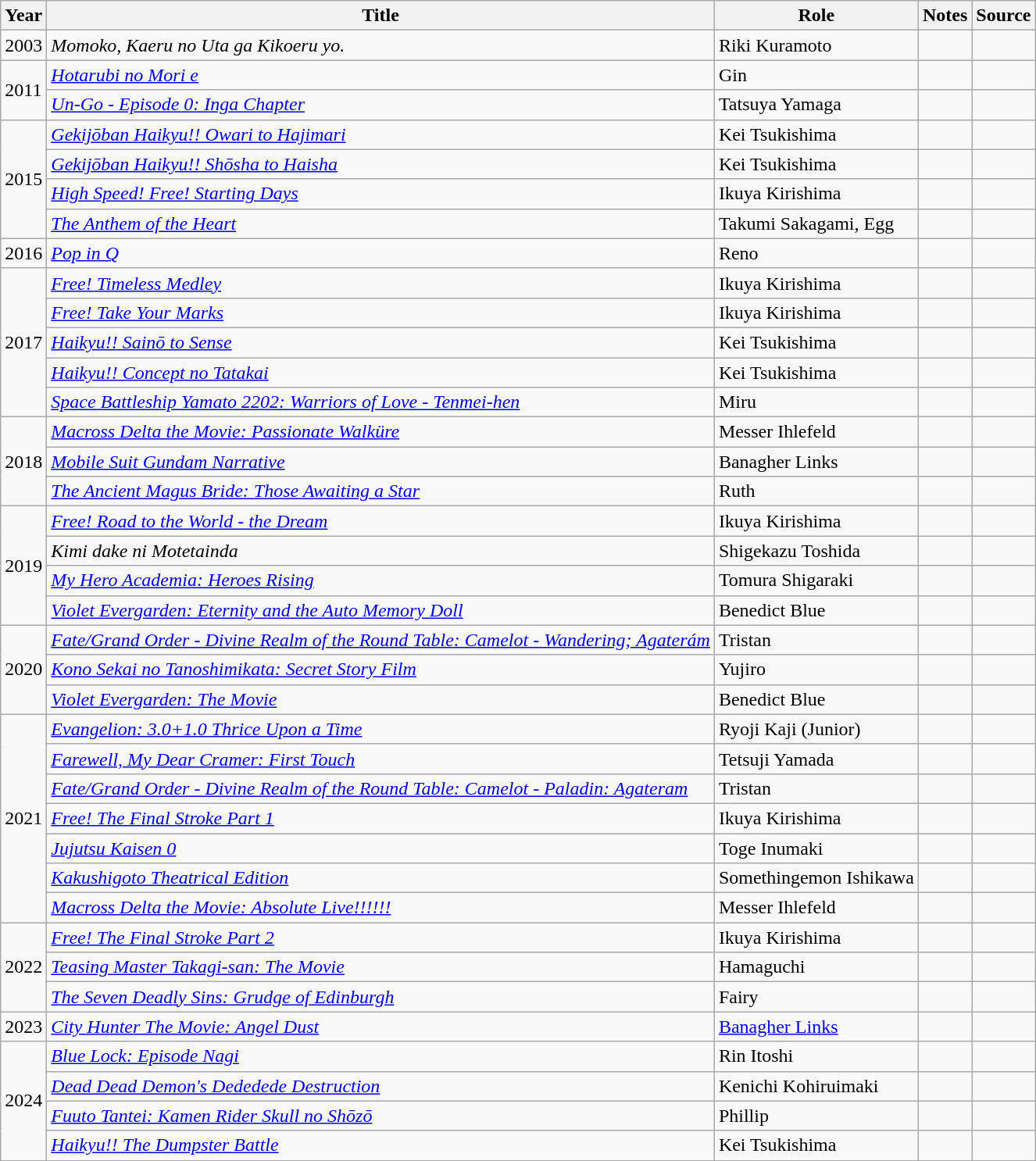<table class="wikitable sortable">
<tr>
<th>Year</th>
<th>Title</th>
<th>Role</th>
<th class="unsortable">Notes</th>
<th class="unsortable">Source</th>
</tr>
<tr>
<td>2003</td>
<td><em>Momoko, Kaeru no Uta ga Kikoeru yo.</em></td>
<td>Riki Kuramoto</td>
<td></td>
<td></td>
</tr>
<tr>
<td rowspan="2">2011</td>
<td><em><a href='#'>Hotarubi no Mori e</a></em></td>
<td>Gin</td>
<td></td>
<td></td>
</tr>
<tr>
<td><em><a href='#'>Un-Go - Episode 0: Inga Chapter</a></em></td>
<td>Tatsuya Yamaga</td>
<td></td>
<td></td>
</tr>
<tr>
<td rowspan="4">2015</td>
<td><em><a href='#'>Gekijōban Haikyu!! Owari to Hajimari</a></em></td>
<td>Kei Tsukishima</td>
<td></td>
<td></td>
</tr>
<tr>
<td><em><a href='#'>Gekijōban Haikyu!! Shōsha to Haisha</a></em></td>
<td>Kei Tsukishima</td>
<td></td>
<td></td>
</tr>
<tr>
<td><em><a href='#'>High Speed! Free! Starting Days</a></em></td>
<td>Ikuya Kirishima</td>
<td></td>
<td></td>
</tr>
<tr>
<td><em><a href='#'>The Anthem of the Heart</a></em></td>
<td>Takumi Sakagami, Egg</td>
<td></td>
<td></td>
</tr>
<tr>
<td>2016</td>
<td><em><a href='#'>Pop in Q</a></em></td>
<td>Reno</td>
<td></td>
<td></td>
</tr>
<tr>
<td rowspan="5">2017</td>
<td><em><a href='#'>Free! Timeless Medley</a></em></td>
<td>Ikuya Kirishima</td>
<td></td>
<td></td>
</tr>
<tr>
<td><em><a href='#'>Free! Take Your Marks</a></em></td>
<td>Ikuya Kirishima</td>
<td></td>
<td></td>
</tr>
<tr>
<td><em><a href='#'>Haikyu!! Sainō to Sense</a></em></td>
<td>Kei Tsukishima</td>
<td></td>
<td></td>
</tr>
<tr>
<td><em><a href='#'>Haikyu!! Concept no Tatakai</a></em></td>
<td>Kei Tsukishima</td>
<td></td>
<td></td>
</tr>
<tr>
<td><em><a href='#'>Space Battleship Yamato 2202: Warriors of Love - Tenmei-hen</a></em></td>
<td>Miru</td>
<td></td>
<td></td>
</tr>
<tr>
<td rowspan="3">2018</td>
<td><em><a href='#'>Macross Delta the Movie: Passionate Walküre</a></em></td>
<td>Messer Ihlefeld</td>
<td></td>
<td></td>
</tr>
<tr>
<td><em><a href='#'>Mobile Suit Gundam Narrative</a></em></td>
<td>Banagher Links</td>
<td></td>
<td></td>
</tr>
<tr>
<td><em><a href='#'>The Ancient Magus Bride: Those Awaiting a Star</a></em></td>
<td>Ruth</td>
<td></td>
<td></td>
</tr>
<tr>
<td rowspan="4">2019</td>
<td><em><a href='#'>Free! Road to the World - the Dream</a></em></td>
<td>Ikuya Kirishima</td>
<td></td>
<td></td>
</tr>
<tr>
<td><em>Kimi dake ni Motetainda</em></td>
<td>Shigekazu Toshida</td>
<td></td>
<td></td>
</tr>
<tr>
<td><em><a href='#'>My Hero Academia: Heroes Rising</a></em></td>
<td>Tomura Shigaraki</td>
<td></td>
<td></td>
</tr>
<tr>
<td><em><a href='#'>Violet Evergarden: Eternity and the Auto Memory Doll</a></em></td>
<td>Benedict Blue</td>
<td></td>
<td></td>
</tr>
<tr>
<td rowspan="3">2020</td>
<td><em><a href='#'>Fate/Grand Order - Divine Realm of the Round Table: Camelot - Wandering; Agaterám</a></em></td>
<td>Tristan</td>
<td></td>
<td></td>
</tr>
<tr>
<td><em><a href='#'>Kono Sekai no Tanoshimikata: Secret Story Film</a></em></td>
<td>Yujiro</td>
<td></td>
<td></td>
</tr>
<tr>
<td><em><a href='#'>Violet Evergarden: The Movie</a></em></td>
<td>Benedict Blue</td>
<td></td>
<td></td>
</tr>
<tr>
<td rowspan="7">2021</td>
<td><em><a href='#'>Evangelion: 3.0+1.0 Thrice Upon a Time</a></em></td>
<td>Ryoji Kaji (Junior)</td>
<td></td>
<td></td>
</tr>
<tr>
<td><em><a href='#'>Farewell, My Dear Cramer: First Touch</a></em></td>
<td>Tetsuji Yamada</td>
<td></td>
<td></td>
</tr>
<tr>
<td><em><a href='#'>Fate/Grand Order - Divine Realm of the Round Table: Camelot - Paladin: Agateram</a></em></td>
<td>Tristan</td>
<td></td>
<td></td>
</tr>
<tr>
<td><em><a href='#'>Free! The Final Stroke Part 1</a></em></td>
<td>Ikuya Kirishima</td>
<td></td>
<td></td>
</tr>
<tr>
<td><em><a href='#'>Jujutsu Kaisen 0</a></em></td>
<td>Toge Inumaki</td>
<td></td>
<td></td>
</tr>
<tr>
<td><em><a href='#'>Kakushigoto Theatrical Edition</a></em></td>
<td>Somethingemon Ishikawa</td>
<td></td>
<td></td>
</tr>
<tr>
<td><em><a href='#'>Macross Delta the Movie: Absolute Live!!!!!!</a></em></td>
<td>Messer Ihlefeld</td>
<td></td>
<td></td>
</tr>
<tr>
<td rowspan="3">2022</td>
<td><em><a href='#'>Free! The Final Stroke Part 2</a></em></td>
<td>Ikuya Kirishima</td>
<td></td>
<td></td>
</tr>
<tr>
<td><em><a href='#'>Teasing Master Takagi-san: The Movie</a></em></td>
<td>Hamaguchi</td>
<td></td>
<td></td>
</tr>
<tr>
<td><em><a href='#'>The Seven Deadly Sins: Grudge of Edinburgh</a></em></td>
<td>Fairy</td>
<td></td>
<td></td>
</tr>
<tr>
<td>2023</td>
<td><em><a href='#'>City Hunter The Movie: Angel Dust</a></em></td>
<td><a href='#'>Banagher Links</a></td>
<td></td>
<td></td>
</tr>
<tr>
<td rowspan="4">2024</td>
<td><em><a href='#'>Blue Lock: Episode Nagi</a></em></td>
<td>Rin Itoshi</td>
<td></td>
<td></td>
</tr>
<tr>
<td><em><a href='#'>Dead Dead Demon's Dededede Destruction</a></em></td>
<td>Kenichi Kohiruimaki</td>
<td></td>
<td></td>
</tr>
<tr>
<td><em><a href='#'>Fuuto Tantei: Kamen Rider Skull no Shōzō</a></em></td>
<td>Phillip</td>
<td></td>
<td></td>
</tr>
<tr>
<td><em><a href='#'>Haikyu!! The Dumpster Battle</a></em></td>
<td>Kei Tsukishima</td>
<td></td>
<td></td>
</tr>
</table>
